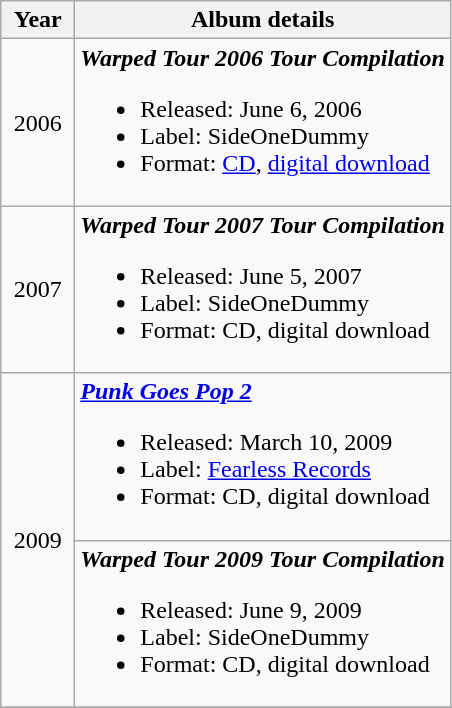<table class="wikitable" style="text-align:center;">
<tr>
<th width="42">Year</th>
<th rowspan="1">Album details</th>
</tr>
<tr>
<td>2006</td>
<td align="left"><strong><em>Warped Tour 2006 Tour Compilation</em></strong><br><ul><li>Released: June 6, 2006</li><li>Label: SideOneDummy</li><li>Format: <a href='#'>CD</a>, <a href='#'>digital download</a></li></ul></td>
</tr>
<tr>
<td>2007</td>
<td align="left"><strong><em>Warped Tour 2007 Tour Compilation</em></strong><br><ul><li>Released: June 5, 2007</li><li>Label: SideOneDummy</li><li>Format: CD, digital download</li></ul></td>
</tr>
<tr>
<td rowspan="2">2009</td>
<td align="left"><strong><em><a href='#'>Punk Goes Pop 2</a></em></strong><br><ul><li>Released: March 10, 2009</li><li>Label: <a href='#'>Fearless Records</a></li><li>Format: CD, digital download</li></ul></td>
</tr>
<tr>
<td align="left"><strong><em>Warped Tour 2009 Tour Compilation</em></strong><br><ul><li>Released: June 9, 2009</li><li>Label: SideOneDummy</li><li>Format: CD, digital download</li></ul></td>
</tr>
<tr>
</tr>
</table>
